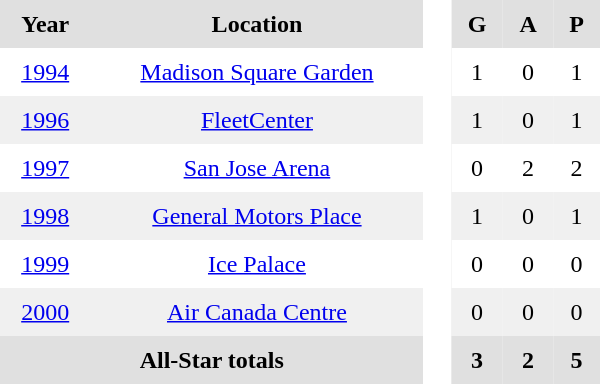<table border="0" cellpadding="7" cellspacing="0" style="text-align:center; width:25em;">
<tr bgcolor="#e0e0e0">
<th>Year</th>
<th>Location</th>
<th rowspan="99" bgcolor="#ffffff"></th>
<th>G</th>
<th>A</th>
<th>P</th>
</tr>
<tr>
<td><a href='#'>1994</a></td>
<td><a href='#'>Madison Square Garden</a></td>
<td>1</td>
<td>0</td>
<td>1</td>
</tr>
<tr bgcolor="#f0f0f0">
<td><a href='#'>1996</a></td>
<td><a href='#'>FleetCenter</a></td>
<td>1</td>
<td>0</td>
<td>1</td>
</tr>
<tr>
<td><a href='#'>1997</a></td>
<td><a href='#'>San Jose Arena</a></td>
<td>0</td>
<td>2</td>
<td>2</td>
</tr>
<tr bgcolor="#f0f0f0">
<td><a href='#'>1998</a></td>
<td><a href='#'>General Motors Place</a></td>
<td>1</td>
<td>0</td>
<td>1</td>
</tr>
<tr>
<td><a href='#'>1999</a></td>
<td><a href='#'>Ice Palace</a></td>
<td>0</td>
<td>0</td>
<td>0</td>
</tr>
<tr bgcolor="#f0f0f0">
<td><a href='#'>2000</a></td>
<td><a href='#'>Air Canada Centre</a></td>
<td>0</td>
<td>0</td>
<td>0</td>
</tr>
<tr bgcolor="#e0e0e0">
<th colspan="2">All-Star totals</th>
<th>3</th>
<th>2</th>
<th>5</th>
</tr>
</table>
